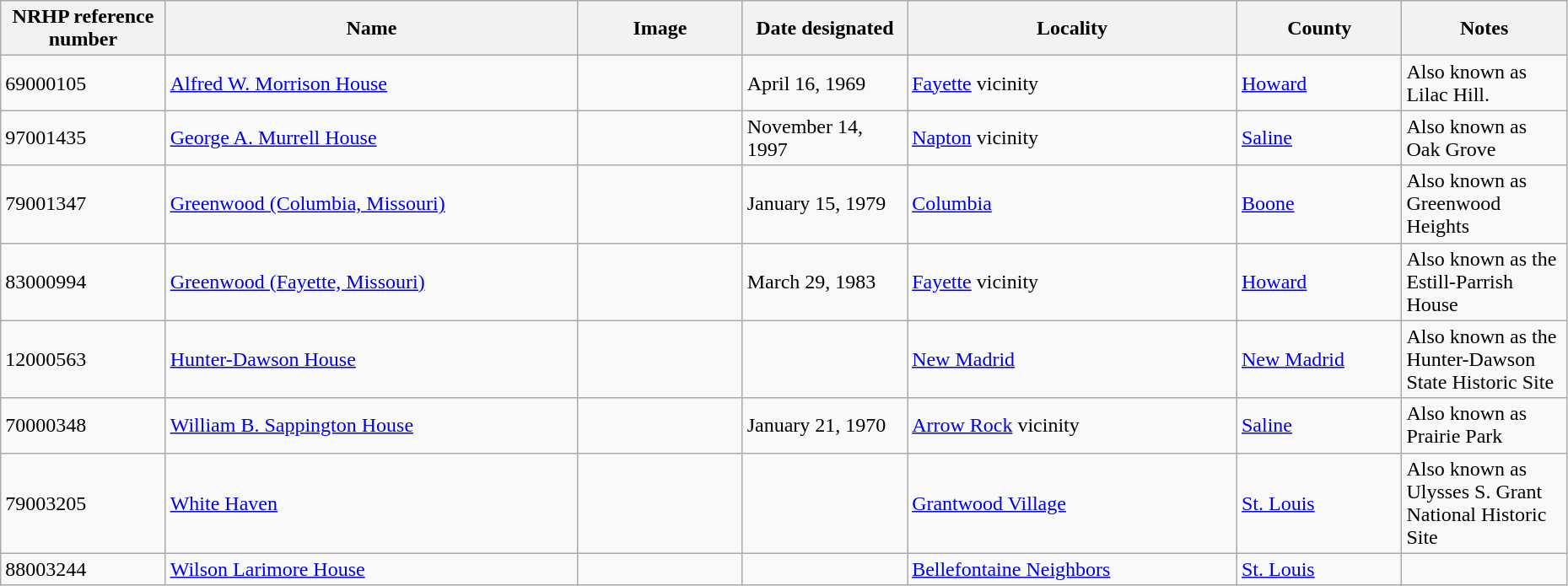<table class="wikitable sortable" style="width:98%">
<tr>
<th style="width:10%;"><strong>NRHP reference number</strong></th>
<th style="width:25%;"><strong>Name</strong></th>
<th style="width:10%;" class="unsortable"><strong>Image</strong></th>
<th style="width:10%;"><strong>Date designated</strong></th>
<th style="width:20%;"><strong>Locality</strong></th>
<th style="width:10%;"><strong>County</strong></th>
<th style="width:10%;"><strong>Notes</strong></th>
</tr>
<tr>
<td>69000105</td>
<td><a href='#'>Alfred W. Morrison House</a></td>
<td></td>
<td>April 16, 1969</td>
<td><a href='#'>Fayette</a> vicinity</td>
<td><a href='#'>Howard</a></td>
<td>Also known as Lilac Hill.</td>
</tr>
<tr>
<td>97001435</td>
<td><a href='#'>George A. Murrell House</a></td>
<td></td>
<td>November 14, 1997</td>
<td><a href='#'>Napton</a> vicinity</td>
<td><a href='#'>Saline</a></td>
<td>Also known as Oak Grove</td>
</tr>
<tr>
<td>79001347</td>
<td><a href='#'>Greenwood (Columbia, Missouri)</a></td>
<td></td>
<td>January 15, 1979</td>
<td><a href='#'>Columbia</a></td>
<td><a href='#'>Boone</a></td>
<td>Also known as Greenwood Heights</td>
</tr>
<tr>
<td>83000994</td>
<td><a href='#'>Greenwood (Fayette, Missouri)</a></td>
<td></td>
<td>March 29, 1983</td>
<td><a href='#'>Fayette</a> vicinity</td>
<td><a href='#'>Howard</a></td>
<td>Also known as the Estill-Parrish House</td>
</tr>
<tr>
<td>12000563</td>
<td><a href='#'>Hunter-Dawson House</a></td>
<td></td>
<td></td>
<td><a href='#'>New Madrid</a></td>
<td><a href='#'>New Madrid</a></td>
<td>Also known as the Hunter-Dawson State Historic Site</td>
</tr>
<tr>
<td>70000348</td>
<td><a href='#'>William B. Sappington House</a></td>
<td></td>
<td>January 21, 1970</td>
<td><a href='#'>Arrow Rock</a> vicinity</td>
<td><a href='#'>Saline</a></td>
<td>Also known as Prairie Park</td>
</tr>
<tr>
<td>79003205</td>
<td><a href='#'>White Haven</a></td>
<td></td>
<td></td>
<td><a href='#'>Grantwood Village</a></td>
<td><a href='#'>St. Louis</a></td>
<td>Also known as Ulysses S. Grant National Historic Site</td>
</tr>
<tr>
<td>88003244</td>
<td><a href='#'>Wilson Larimore House</a></td>
<td></td>
<td></td>
<td><a href='#'>Bellefontaine Neighbors</a></td>
<td><a href='#'>St. Louis</a></td>
<td></td>
</tr>
</table>
